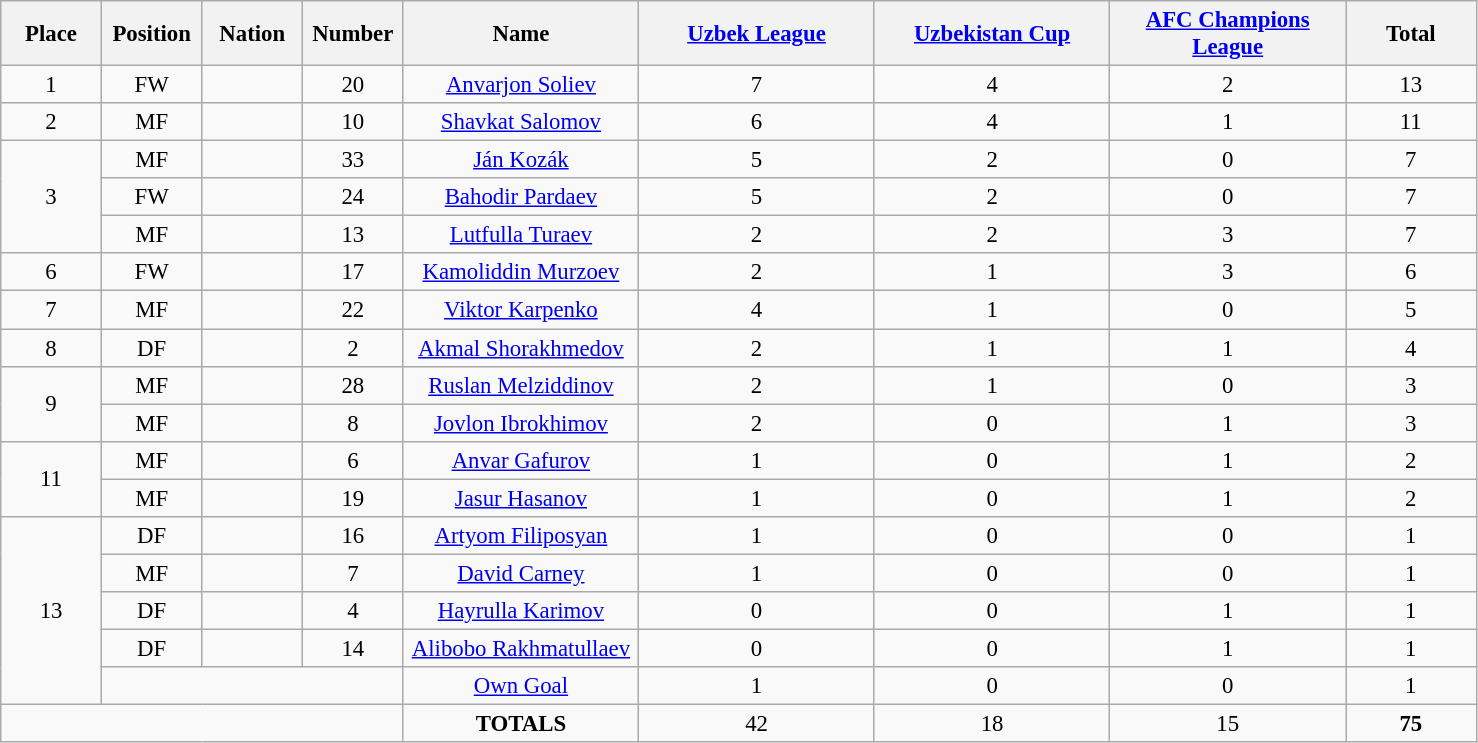<table class="wikitable" style="font-size: 95%; text-align: center;">
<tr>
<th width=60>Place</th>
<th width=60>Position</th>
<th width=60>Nation</th>
<th width=60>Number</th>
<th width=150>Name</th>
<th width=150><a href='#'>Uzbek League</a></th>
<th width=150><a href='#'>Uzbekistan Cup</a></th>
<th width=150><a href='#'>AFC Champions League</a></th>
<th width=80><strong>Total</strong></th>
</tr>
<tr>
<td>1</td>
<td>FW</td>
<td></td>
<td>20</td>
<td><a href='#'>Anvarjon Soliev</a></td>
<td>7</td>
<td>4</td>
<td>2</td>
<td>13</td>
</tr>
<tr>
<td>2</td>
<td>MF</td>
<td></td>
<td>10</td>
<td><a href='#'>Shavkat Salomov</a></td>
<td>6</td>
<td>4</td>
<td>1</td>
<td>11</td>
</tr>
<tr>
<td rowspan="3">3</td>
<td>MF</td>
<td></td>
<td>33</td>
<td><a href='#'>Ján Kozák</a></td>
<td>5</td>
<td>2</td>
<td>0</td>
<td>7</td>
</tr>
<tr>
<td>FW</td>
<td></td>
<td>24</td>
<td><a href='#'>Bahodir Pardaev</a></td>
<td>5</td>
<td>2</td>
<td>0</td>
<td>7</td>
</tr>
<tr>
<td>MF</td>
<td></td>
<td>13</td>
<td><a href='#'>Lutfulla Turaev</a></td>
<td>2</td>
<td>2</td>
<td>3</td>
<td>7</td>
</tr>
<tr>
<td>6</td>
<td>FW</td>
<td></td>
<td>17</td>
<td><a href='#'>Kamoliddin Murzoev</a></td>
<td>2</td>
<td>1</td>
<td>3</td>
<td>6</td>
</tr>
<tr>
<td>7</td>
<td>MF</td>
<td></td>
<td>22</td>
<td><a href='#'>Viktor Karpenko</a></td>
<td>4</td>
<td>1</td>
<td>0</td>
<td>5</td>
</tr>
<tr>
<td>8</td>
<td>DF</td>
<td></td>
<td>2</td>
<td><a href='#'>Akmal Shorakhmedov</a></td>
<td>2</td>
<td>1</td>
<td>1</td>
<td>4</td>
</tr>
<tr>
<td rowspan="2">9</td>
<td>MF</td>
<td></td>
<td>28</td>
<td><a href='#'>Ruslan Melziddinov</a></td>
<td>2</td>
<td>1</td>
<td>0</td>
<td>3</td>
</tr>
<tr>
<td>MF</td>
<td></td>
<td>8</td>
<td><a href='#'>Jovlon Ibrokhimov</a></td>
<td>2</td>
<td>0</td>
<td>1</td>
<td>3</td>
</tr>
<tr>
<td rowspan="2">11</td>
<td>MF</td>
<td></td>
<td>6</td>
<td><a href='#'>Anvar Gafurov</a></td>
<td>1</td>
<td>0</td>
<td>1</td>
<td>2</td>
</tr>
<tr>
<td>MF</td>
<td></td>
<td>19</td>
<td><a href='#'>Jasur Hasanov</a></td>
<td>1</td>
<td>0</td>
<td>1</td>
<td>2</td>
</tr>
<tr>
<td rowspan="5">13</td>
<td>DF</td>
<td></td>
<td>16</td>
<td><a href='#'>Artyom Filiposyan</a></td>
<td>1</td>
<td>0</td>
<td>0</td>
<td>1</td>
</tr>
<tr>
<td>MF</td>
<td></td>
<td>7</td>
<td><a href='#'>David Carney</a></td>
<td>1</td>
<td>0</td>
<td>0</td>
<td>1</td>
</tr>
<tr>
<td>DF</td>
<td></td>
<td>4</td>
<td><a href='#'>Hayrulla Karimov</a></td>
<td>0</td>
<td>0</td>
<td>1</td>
<td>1</td>
</tr>
<tr>
<td>DF</td>
<td></td>
<td>14</td>
<td><a href='#'>Alibobo Rakhmatullaev</a></td>
<td>0</td>
<td>0</td>
<td>1</td>
<td>1</td>
</tr>
<tr>
<td colspan="3"></td>
<td><a href='#'>Own Goal</a></td>
<td>1</td>
<td>0</td>
<td>0</td>
<td>1</td>
</tr>
<tr>
<td colspan="4"></td>
<td><strong>TOTALS</strong></td>
<td>42</td>
<td>18</td>
<td>15</td>
<td><strong>75</strong></td>
</tr>
</table>
